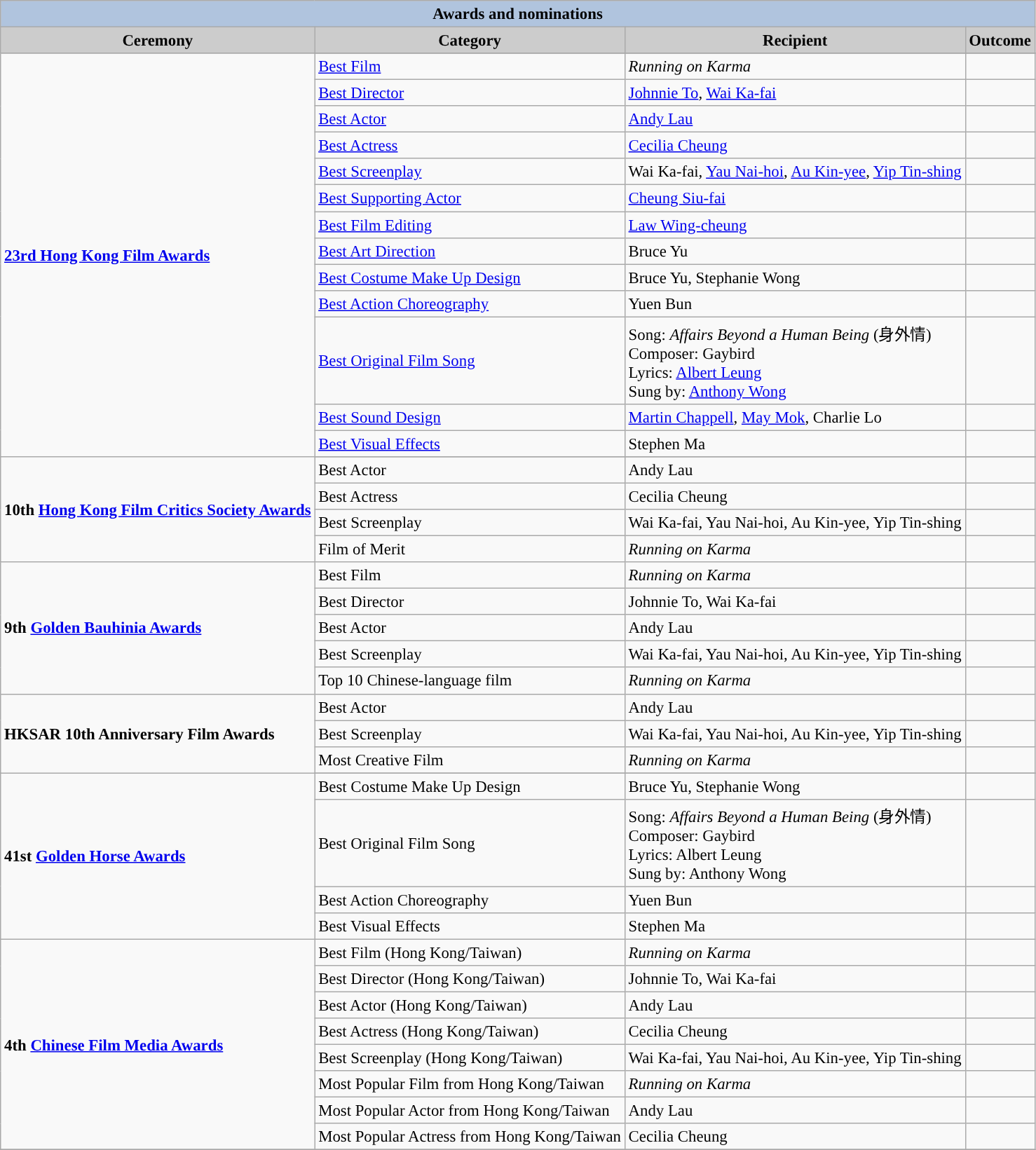<table class="wikitable" style="font-size:95%;" ;>
<tr style="background:#ccc; text-align:center;">
<th colspan="4" style="background: LightSteelBlue;">Awards and nominations</th>
</tr>
<tr style="background:#ccc; text-align:center;">
<th style="background:#ccc">Ceremony</th>
<th style="background:#ccc">Category</th>
<th style="background:#ccc">Recipient</th>
<th style="background:#ccc">Outcome</th>
</tr>
<tr>
<td rowspan=14><strong><a href='#'>23rd Hong Kong Film Awards</a></strong></td>
</tr>
<tr>
<td><a href='#'>Best Film</a></td>
<td><em>Running on Karma</em></td>
<td></td>
</tr>
<tr>
<td><a href='#'>Best Director</a></td>
<td><a href='#'>Johnnie To</a>, <a href='#'>Wai Ka-fai</a></td>
<td></td>
</tr>
<tr>
<td><a href='#'>Best Actor</a></td>
<td><a href='#'>Andy Lau</a></td>
<td></td>
</tr>
<tr>
<td><a href='#'>Best Actress</a></td>
<td><a href='#'>Cecilia Cheung</a></td>
<td></td>
</tr>
<tr>
<td><a href='#'>Best Screenplay</a></td>
<td>Wai Ka-fai, <a href='#'>Yau Nai-hoi</a>, <a href='#'>Au Kin-yee</a>, <a href='#'>Yip Tin-shing</a></td>
<td></td>
</tr>
<tr>
<td><a href='#'>Best Supporting Actor</a></td>
<td><a href='#'>Cheung Siu-fai</a></td>
<td></td>
</tr>
<tr>
<td><a href='#'>Best Film Editing</a></td>
<td><a href='#'>Law Wing-cheung</a></td>
<td></td>
</tr>
<tr>
<td><a href='#'>Best Art Direction</a></td>
<td>Bruce Yu</td>
<td></td>
</tr>
<tr>
<td><a href='#'>Best Costume Make Up Design</a></td>
<td>Bruce Yu, Stephanie Wong</td>
<td></td>
</tr>
<tr>
<td><a href='#'>Best Action Choreography</a></td>
<td>Yuen Bun</td>
<td></td>
</tr>
<tr>
<td><a href='#'>Best Original Film Song</a></td>
<td>Song: <em>Affairs Beyond a Human Being</em> (身外情)<br>Composer: Gaybird
<br>Lyrics: <a href='#'>Albert Leung</a>
<br>Sung by: <a href='#'>Anthony Wong</a></td>
<td></td>
</tr>
<tr>
<td><a href='#'>Best Sound Design</a></td>
<td><a href='#'>Martin Chappell</a>, <a href='#'>May Mok</a>, Charlie Lo</td>
<td></td>
</tr>
<tr>
<td><a href='#'>Best Visual Effects</a></td>
<td>Stephen Ma</td>
<td></td>
</tr>
<tr>
<td rowspan=5><strong>10th <a href='#'>Hong Kong Film Critics Society Awards</a></strong></td>
</tr>
<tr>
<td>Best Actor</td>
<td>Andy Lau</td>
<td></td>
</tr>
<tr>
<td>Best Actress</td>
<td>Cecilia Cheung</td>
<td></td>
</tr>
<tr>
<td>Best Screenplay</td>
<td>Wai Ka-fai, Yau Nai-hoi, Au Kin-yee, Yip Tin-shing</td>
<td></td>
</tr>
<tr>
<td>Film of Merit</td>
<td><em>Running on Karma</em></td>
<td></td>
</tr>
<tr>
<td rowspan=5><strong>9th <a href='#'>Golden Bauhinia Awards</a></strong></td>
<td>Best Film</td>
<td><em>Running on Karma</em></td>
<td></td>
</tr>
<tr>
<td>Best Director</td>
<td>Johnnie To, Wai Ka-fai</td>
<td></td>
</tr>
<tr>
<td>Best Actor</td>
<td>Andy Lau</td>
<td></td>
</tr>
<tr>
<td>Best Screenplay</td>
<td>Wai Ka-fai, Yau Nai-hoi, Au Kin-yee, Yip Tin-shing</td>
<td></td>
</tr>
<tr>
<td>Top 10 Chinese-language film</td>
<td><em>Running on Karma</em></td>
<td></td>
</tr>
<tr>
<td rowspan=3><strong>HKSAR 10th Anniversary Film Awards</strong></td>
<td>Best Actor</td>
<td>Andy Lau</td>
<td></td>
</tr>
<tr>
<td>Best Screenplay</td>
<td>Wai Ka-fai, Yau Nai-hoi, Au Kin-yee, Yip Tin-shing</td>
<td></td>
</tr>
<tr>
<td>Most Creative Film</td>
<td><em>Running on Karma</em></td>
<td></td>
</tr>
<tr>
<td rowspan=5><strong>41st <a href='#'>Golden Horse Awards</a></strong></td>
</tr>
<tr>
<td>Best Costume Make Up Design</td>
<td>Bruce Yu, Stephanie Wong</td>
<td></td>
</tr>
<tr>
<td>Best Original Film Song</td>
<td>Song: <em>Affairs Beyond a Human Being</em> (身外情)<br>Composer: Gaybird
<br>Lyrics: Albert Leung
<br>Sung by: Anthony Wong</td>
<td></td>
</tr>
<tr>
<td>Best Action Choreography</td>
<td>Yuen Bun</td>
<td></td>
</tr>
<tr>
<td>Best Visual Effects</td>
<td>Stephen Ma</td>
<td></td>
</tr>
<tr>
<td rowspan=8><strong>4th <a href='#'>Chinese Film Media Awards</a></strong></td>
<td>Best Film (Hong Kong/Taiwan)</td>
<td><em>Running on Karma</em></td>
<td></td>
</tr>
<tr>
<td>Best Director (Hong Kong/Taiwan)</td>
<td>Johnnie To, Wai Ka-fai</td>
<td></td>
</tr>
<tr>
<td>Best Actor (Hong Kong/Taiwan)</td>
<td>Andy Lau</td>
<td></td>
</tr>
<tr>
<td>Best Actress (Hong Kong/Taiwan)</td>
<td>Cecilia Cheung</td>
<td></td>
</tr>
<tr>
<td>Best Screenplay (Hong Kong/Taiwan)</td>
<td>Wai Ka-fai, Yau Nai-hoi, Au Kin-yee, Yip Tin-shing</td>
<td></td>
</tr>
<tr>
<td>Most Popular Film from Hong Kong/Taiwan</td>
<td><em>Running on Karma</em></td>
<td></td>
</tr>
<tr>
<td>Most Popular Actor from Hong Kong/Taiwan</td>
<td>Andy Lau</td>
<td></td>
</tr>
<tr>
<td>Most Popular Actress from Hong Kong/Taiwan</td>
<td>Cecilia Cheung</td>
<td></td>
</tr>
<tr>
</tr>
</table>
